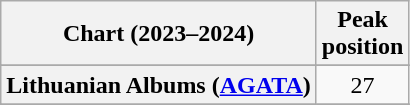<table class="wikitable sortable plainrowheaders" style="text-align:center">
<tr>
<th scope="col">Chart (2023–2024)</th>
<th scope="col">Peak<br>position</th>
</tr>
<tr>
</tr>
<tr>
</tr>
<tr>
</tr>
<tr>
</tr>
<tr>
</tr>
<tr>
<th scope="row">Lithuanian Albums (<a href='#'>AGATA</a>)</th>
<td>27</td>
</tr>
<tr>
</tr>
<tr>
</tr>
<tr>
</tr>
</table>
